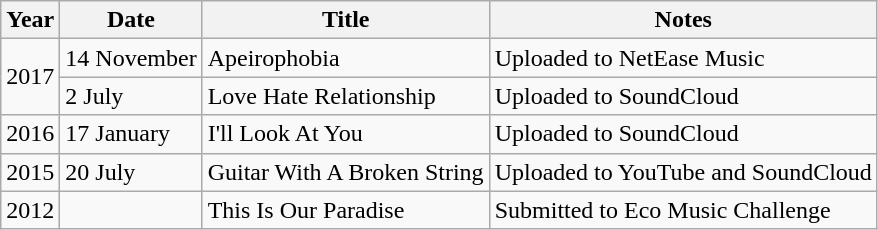<table class="wikitable">
<tr>
<th>Year</th>
<th>Date</th>
<th>Title</th>
<th>Notes</th>
</tr>
<tr>
<td rowspan="2">2017</td>
<td>14 November</td>
<td>Apeirophobia</td>
<td>Uploaded to NetEase Music</td>
</tr>
<tr>
<td>2 July</td>
<td>Love Hate Relationship</td>
<td>Uploaded to SoundCloud</td>
</tr>
<tr>
<td>2016</td>
<td>17 January</td>
<td>I'll Look At You</td>
<td>Uploaded to SoundCloud</td>
</tr>
<tr>
<td>2015</td>
<td>20 July</td>
<td>Guitar With A Broken String</td>
<td>Uploaded to YouTube and SoundCloud</td>
</tr>
<tr>
<td>2012</td>
<td></td>
<td>This Is Our Paradise</td>
<td>Submitted to Eco Music Challenge</td>
</tr>
</table>
